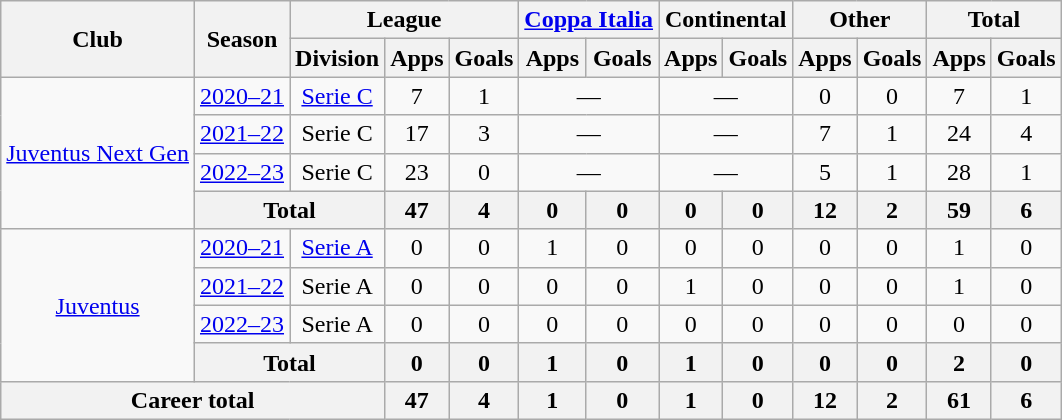<table class="wikitable" style="text-align:center">
<tr>
<th rowspan="2">Club</th>
<th rowspan="2">Season</th>
<th colspan="3">League</th>
<th colspan="2"><a href='#'>Coppa Italia</a></th>
<th colspan="2">Continental</th>
<th colspan="2">Other</th>
<th colspan="2">Total</th>
</tr>
<tr>
<th>Division</th>
<th>Apps</th>
<th>Goals</th>
<th>Apps</th>
<th>Goals</th>
<th>Apps</th>
<th>Goals</th>
<th>Apps</th>
<th>Goals</th>
<th>Apps</th>
<th>Goals</th>
</tr>
<tr>
<td rowspan="4"><a href='#'>Juventus Next Gen</a></td>
<td><a href='#'>2020–21</a></td>
<td><a href='#'>Serie C</a></td>
<td>7</td>
<td>1</td>
<td colspan="2">—</td>
<td colspan="2">—</td>
<td>0</td>
<td>0</td>
<td>7</td>
<td>1</td>
</tr>
<tr>
<td><a href='#'>2021–22</a></td>
<td>Serie C</td>
<td>17</td>
<td>3</td>
<td colspan="2">—</td>
<td colspan="2">—</td>
<td>7</td>
<td>1</td>
<td>24</td>
<td>4</td>
</tr>
<tr>
<td><a href='#'>2022–23</a></td>
<td>Serie C</td>
<td>23</td>
<td>0</td>
<td colspan="2">—</td>
<td colspan="2">—</td>
<td>5</td>
<td>1</td>
<td>28</td>
<td>1</td>
</tr>
<tr>
<th colspan="2">Total</th>
<th>47</th>
<th>4</th>
<th>0</th>
<th>0</th>
<th>0</th>
<th>0</th>
<th>12</th>
<th>2</th>
<th>59</th>
<th>6</th>
</tr>
<tr>
<td rowspan="4"><a href='#'>Juventus</a></td>
<td><a href='#'>2020–21</a></td>
<td><a href='#'>Serie A</a></td>
<td>0</td>
<td>0</td>
<td>1</td>
<td>0</td>
<td>0</td>
<td>0</td>
<td>0</td>
<td>0</td>
<td>1</td>
<td>0</td>
</tr>
<tr>
<td><a href='#'>2021–22</a></td>
<td>Serie A</td>
<td>0</td>
<td>0</td>
<td>0</td>
<td>0</td>
<td>1</td>
<td>0</td>
<td>0</td>
<td>0</td>
<td>1</td>
<td>0</td>
</tr>
<tr>
<td><a href='#'>2022–23</a></td>
<td>Serie A</td>
<td>0</td>
<td>0</td>
<td>0</td>
<td>0</td>
<td>0</td>
<td>0</td>
<td>0</td>
<td>0</td>
<td>0</td>
<td>0</td>
</tr>
<tr>
<th colspan="2">Total</th>
<th>0</th>
<th>0</th>
<th>1</th>
<th>0</th>
<th>1</th>
<th>0</th>
<th>0</th>
<th>0</th>
<th>2</th>
<th>0</th>
</tr>
<tr>
<th colspan="3">Career total</th>
<th>47</th>
<th>4</th>
<th>1</th>
<th>0</th>
<th>1</th>
<th>0</th>
<th>12</th>
<th>2</th>
<th>61</th>
<th>6</th>
</tr>
</table>
